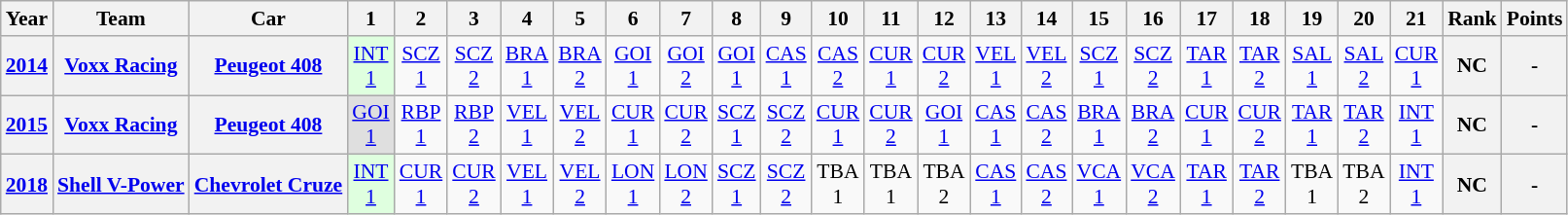<table class="wikitable" style="text-align:center; font-size:90%">
<tr>
<th>Year</th>
<th>Team</th>
<th>Car</th>
<th>1</th>
<th>2</th>
<th>3</th>
<th>4</th>
<th>5</th>
<th>6</th>
<th>7</th>
<th>8</th>
<th>9</th>
<th>10</th>
<th>11</th>
<th>12</th>
<th>13</th>
<th>14</th>
<th>15</th>
<th>16</th>
<th>17</th>
<th>18</th>
<th>19</th>
<th>20</th>
<th>21</th>
<th>Rank</th>
<th>Points</th>
</tr>
<tr>
<th><a href='#'>2014</a></th>
<th><a href='#'>Voxx Racing</a></th>
<th><a href='#'>Peugeot 408</a></th>
<td style="background:#DFFFDF;"><a href='#'>INT<br>1</a><br></td>
<td><a href='#'>SCZ<br>1</a></td>
<td><a href='#'>SCZ<br>2</a></td>
<td><a href='#'>BRA<br>1</a></td>
<td><a href='#'>BRA<br>2</a></td>
<td><a href='#'>GOI<br>1</a></td>
<td><a href='#'>GOI<br>2</a></td>
<td><a href='#'>GOI<br>1</a></td>
<td><a href='#'>CAS<br>1</a></td>
<td><a href='#'>CAS<br>2</a></td>
<td><a href='#'>CUR<br>1</a></td>
<td><a href='#'>CUR<br>2</a></td>
<td><a href='#'>VEL<br>1</a></td>
<td><a href='#'>VEL<br>2</a></td>
<td><a href='#'>SCZ<br>1</a></td>
<td><a href='#'>SCZ<br>2</a></td>
<td><a href='#'>TAR<br>1</a></td>
<td><a href='#'>TAR<br>2</a></td>
<td><a href='#'>SAL<br>1</a></td>
<td><a href='#'>SAL<br>2</a></td>
<td><a href='#'>CUR<br>1</a></td>
<th>NC</th>
<th>-</th>
</tr>
<tr>
<th><a href='#'>2015</a></th>
<th><a href='#'>Voxx Racing</a></th>
<th><a href='#'>Peugeot 408</a></th>
<td align="center" style="background:#dfdfdf;"><a href='#'>GOI<br>1</a><br></td>
<td><a href='#'>RBP<br>1</a></td>
<td><a href='#'>RBP<br>2</a></td>
<td><a href='#'>VEL<br>1</a></td>
<td><a href='#'>VEL<br>2</a></td>
<td><a href='#'>CUR<br>1</a></td>
<td><a href='#'>CUR<br>2</a></td>
<td><a href='#'>SCZ<br>1</a></td>
<td><a href='#'>SCZ<br>2</a></td>
<td><a href='#'>CUR<br>1</a></td>
<td><a href='#'>CUR<br>2</a></td>
<td><a href='#'>GOI<br>1</a></td>
<td><a href='#'>CAS<br>1</a></td>
<td><a href='#'>CAS<br>2</a></td>
<td><a href='#'>BRA<br>1</a></td>
<td><a href='#'>BRA<br>2</a></td>
<td><a href='#'>CUR<br>1</a></td>
<td><a href='#'>CUR<br>2</a></td>
<td><a href='#'>TAR<br>1</a></td>
<td><a href='#'>TAR<br>2</a></td>
<td><a href='#'>INT<br>1</a></td>
<th>NC</th>
<th>-</th>
</tr>
<tr>
<th><a href='#'>2018</a></th>
<th><a href='#'>Shell V-Power</a></th>
<th><a href='#'>Chevrolet Cruze</a></th>
<td style="background:#DFFFDF;"><a href='#'>INT<br>1</a><br></td>
<td><a href='#'>CUR<br>1</a></td>
<td><a href='#'>CUR<br>2</a></td>
<td><a href='#'>VEL<br>1</a></td>
<td><a href='#'>VEL<br>2</a></td>
<td><a href='#'>LON<br>1</a></td>
<td><a href='#'>LON<br>2</a></td>
<td><a href='#'>SCZ<br>1</a></td>
<td><a href='#'>SCZ<br>2</a></td>
<td>TBA<br>1</td>
<td>TBA<br>1</td>
<td>TBA<br>2</td>
<td><a href='#'>CAS<br>1</a></td>
<td><a href='#'>CAS<br>2</a></td>
<td><a href='#'>VCA<br>1</a></td>
<td><a href='#'>VCA<br>2</a></td>
<td><a href='#'>TAR<br>1</a></td>
<td><a href='#'>TAR<br>2</a></td>
<td>TBA<br>1</td>
<td>TBA<br>2</td>
<td><a href='#'>INT<br>1</a></td>
<th>NC</th>
<th>-</th>
</tr>
</table>
